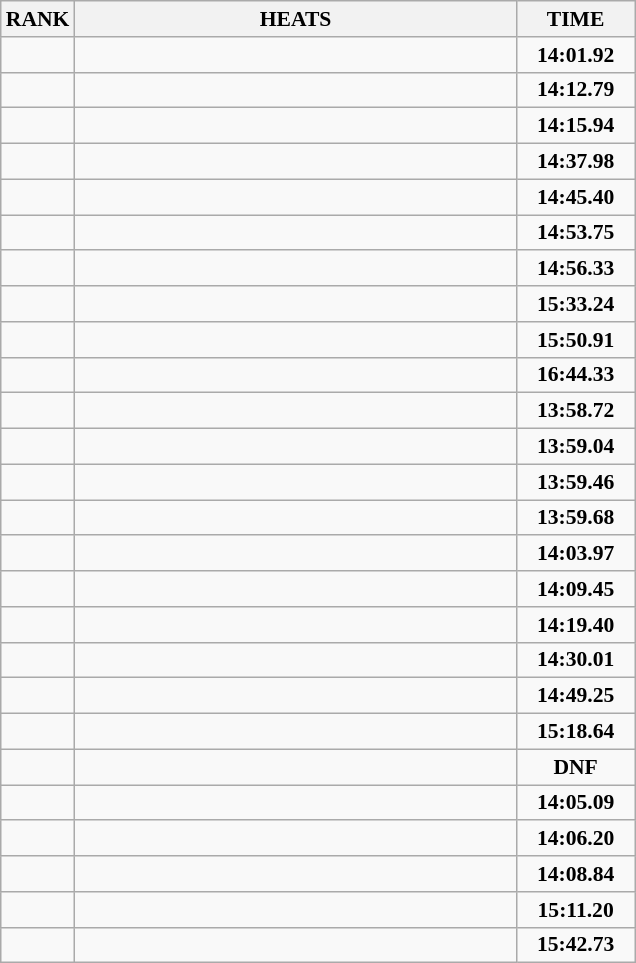<table class="wikitable" style="border-collapse: collapse; font-size: 90%;">
<tr>
<th>RANK</th>
<th style="width: 20em">HEATS</th>
<th style="width: 5em">TIME</th>
</tr>
<tr>
<td align="center"></td>
<td></td>
<td align="center"><strong>14:01.92</strong></td>
</tr>
<tr>
<td align="center"></td>
<td></td>
<td align="center"><strong>14:12.79</strong></td>
</tr>
<tr>
<td align="center"></td>
<td></td>
<td align="center"><strong>14:15.94</strong></td>
</tr>
<tr>
<td align="center"></td>
<td></td>
<td align="center"><strong>14:37.98</strong></td>
</tr>
<tr>
<td align="center"></td>
<td></td>
<td align="center"><strong>14:45.40</strong></td>
</tr>
<tr>
<td align="center"></td>
<td></td>
<td align="center"><strong>14:53.75</strong></td>
</tr>
<tr>
<td align="center"></td>
<td></td>
<td align="center"><strong>14:56.33</strong></td>
</tr>
<tr>
<td align="center"></td>
<td></td>
<td align="center"><strong>15:33.24</strong></td>
</tr>
<tr>
<td align="center"></td>
<td></td>
<td align="center"><strong>15:50.91</strong></td>
</tr>
<tr>
<td align="center"></td>
<td></td>
<td align="center"><strong>16:44.33</strong></td>
</tr>
<tr>
<td align="center"></td>
<td></td>
<td align="center"><strong>13:58.72</strong></td>
</tr>
<tr>
<td align="center"></td>
<td></td>
<td align="center"><strong>13:59.04</strong></td>
</tr>
<tr>
<td align="center"></td>
<td></td>
<td align="center"><strong>13:59.46</strong></td>
</tr>
<tr>
<td align="center"></td>
<td></td>
<td align="center"><strong>13:59.68</strong></td>
</tr>
<tr>
<td align="center"></td>
<td></td>
<td align="center"><strong>14:03.97</strong></td>
</tr>
<tr>
<td align="center"></td>
<td></td>
<td align="center"><strong>14:09.45</strong></td>
</tr>
<tr>
<td align="center"></td>
<td></td>
<td align="center"><strong>14:19.40</strong></td>
</tr>
<tr>
<td align="center"></td>
<td></td>
<td align="center"><strong>14:30.01</strong></td>
</tr>
<tr>
<td align="center"></td>
<td></td>
<td align="center"><strong>14:49.25</strong></td>
</tr>
<tr>
<td align="center"></td>
<td></td>
<td align="center"><strong>15:18.64</strong></td>
</tr>
<tr>
<td align="center"></td>
<td></td>
<td align="center"><strong>DNF</strong></td>
</tr>
<tr>
<td align="center"></td>
<td></td>
<td align="center"><strong>14:05.09</strong></td>
</tr>
<tr>
<td align="center"></td>
<td></td>
<td align="center"><strong>14:06.20</strong></td>
</tr>
<tr>
<td align="center"></td>
<td></td>
<td align="center"><strong>14:08.84</strong></td>
</tr>
<tr>
<td align="center"></td>
<td></td>
<td align="center"><strong>15:11.20</strong></td>
</tr>
<tr>
<td align="center"></td>
<td></td>
<td align="center"><strong>15:42.73</strong></td>
</tr>
</table>
